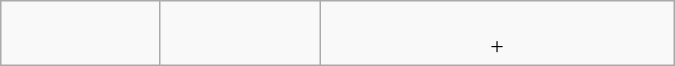<table class="wikitable" width=450>
<tr align=center>
<td><br></td>
<td><br></td>
<td><br> + </td>
</tr>
</table>
